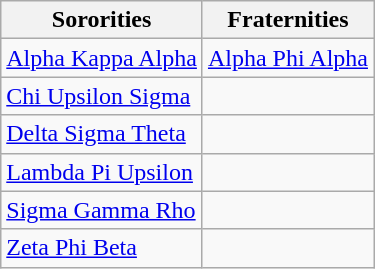<table class="wikitable">
<tr>
<th>Sororities</th>
<th>Fraternities</th>
</tr>
<tr>
<td><a href='#'>Alpha Kappa Alpha</a></td>
<td><a href='#'>Alpha Phi Alpha</a></td>
</tr>
<tr>
<td><a href='#'>Chi Upsilon Sigma</a></td>
<td></td>
</tr>
<tr>
<td><a href='#'>Delta Sigma Theta</a></td>
<td></td>
</tr>
<tr>
<td><a href='#'>Lambda Pi Upsilon</a></td>
<td></td>
</tr>
<tr>
<td><a href='#'>Sigma Gamma Rho</a></td>
<td></td>
</tr>
<tr>
<td><a href='#'>Zeta Phi Beta</a></td>
<td></td>
</tr>
</table>
